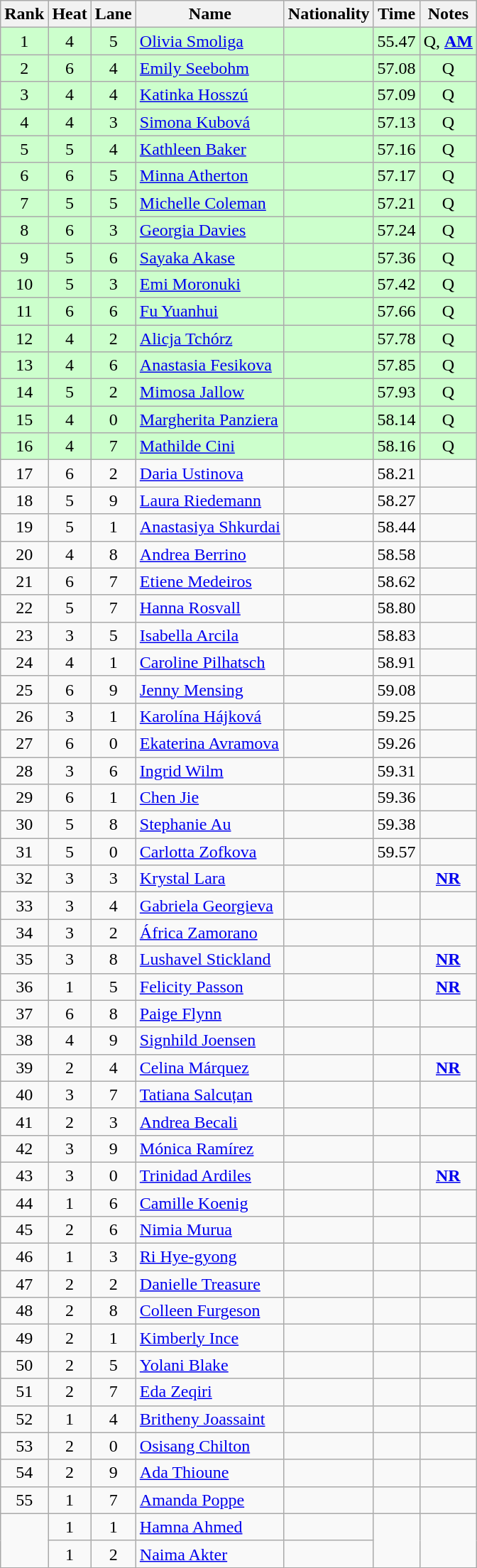<table class="wikitable sortable" style="text-align:center">
<tr>
<th>Rank</th>
<th>Heat</th>
<th>Lane</th>
<th>Name</th>
<th>Nationality</th>
<th>Time</th>
<th>Notes</th>
</tr>
<tr bgcolor=ccffcc>
<td>1</td>
<td>4</td>
<td>5</td>
<td align=left><a href='#'>Olivia Smoliga</a></td>
<td align=left></td>
<td>55.47</td>
<td>Q, <strong><a href='#'>AM</a></strong></td>
</tr>
<tr bgcolor=ccffcc>
<td>2</td>
<td>6</td>
<td>4</td>
<td align=left><a href='#'>Emily Seebohm</a></td>
<td align=left></td>
<td>57.08</td>
<td>Q</td>
</tr>
<tr bgcolor=ccffcc>
<td>3</td>
<td>4</td>
<td>4</td>
<td align=left><a href='#'>Katinka Hosszú</a></td>
<td align=left></td>
<td>57.09</td>
<td>Q</td>
</tr>
<tr bgcolor=ccffcc>
<td>4</td>
<td>4</td>
<td>3</td>
<td align=left><a href='#'>Simona Kubová</a></td>
<td align=left></td>
<td>57.13</td>
<td>Q</td>
</tr>
<tr bgcolor=ccffcc>
<td>5</td>
<td>5</td>
<td>4</td>
<td align=left><a href='#'>Kathleen Baker</a></td>
<td align=left></td>
<td>57.16</td>
<td>Q</td>
</tr>
<tr bgcolor=ccffcc>
<td>6</td>
<td>6</td>
<td>5</td>
<td align=left><a href='#'>Minna Atherton</a></td>
<td align=left></td>
<td>57.17</td>
<td>Q</td>
</tr>
<tr bgcolor=ccffcc>
<td>7</td>
<td>5</td>
<td>5</td>
<td align=left><a href='#'>Michelle Coleman</a></td>
<td align=left></td>
<td>57.21</td>
<td>Q</td>
</tr>
<tr bgcolor=ccffcc>
<td>8</td>
<td>6</td>
<td>3</td>
<td align=left><a href='#'>Georgia Davies</a></td>
<td align=left></td>
<td>57.24</td>
<td>Q</td>
</tr>
<tr bgcolor=ccffcc>
<td>9</td>
<td>5</td>
<td>6</td>
<td align=left><a href='#'>Sayaka Akase</a></td>
<td align=left></td>
<td>57.36</td>
<td>Q</td>
</tr>
<tr bgcolor=ccffcc>
<td>10</td>
<td>5</td>
<td>3</td>
<td align=left><a href='#'>Emi Moronuki</a></td>
<td align=left></td>
<td>57.42</td>
<td>Q</td>
</tr>
<tr bgcolor=ccffcc>
<td>11</td>
<td>6</td>
<td>6</td>
<td align=left><a href='#'>Fu Yuanhui</a></td>
<td align=left></td>
<td>57.66</td>
<td>Q</td>
</tr>
<tr bgcolor=ccffcc>
<td>12</td>
<td>4</td>
<td>2</td>
<td align=left><a href='#'>Alicja Tchórz</a></td>
<td align=left></td>
<td>57.78</td>
<td>Q</td>
</tr>
<tr bgcolor=ccffcc>
<td>13</td>
<td>4</td>
<td>6</td>
<td align=left><a href='#'>Anastasia Fesikova</a></td>
<td align=left></td>
<td>57.85</td>
<td>Q</td>
</tr>
<tr bgcolor=ccffcc>
<td>14</td>
<td>5</td>
<td>2</td>
<td align=left><a href='#'>Mimosa Jallow</a></td>
<td align=left></td>
<td>57.93</td>
<td>Q</td>
</tr>
<tr bgcolor=ccffcc>
<td>15</td>
<td>4</td>
<td>0</td>
<td align=left><a href='#'>Margherita Panziera</a></td>
<td align=left></td>
<td>58.14</td>
<td>Q</td>
</tr>
<tr bgcolor=ccffcc>
<td>16</td>
<td>4</td>
<td>7</td>
<td align=left><a href='#'>Mathilde Cini</a></td>
<td align=left></td>
<td>58.16</td>
<td>Q</td>
</tr>
<tr>
<td>17</td>
<td>6</td>
<td>2</td>
<td align=left><a href='#'>Daria Ustinova</a></td>
<td align=left></td>
<td>58.21</td>
<td></td>
</tr>
<tr>
<td>18</td>
<td>5</td>
<td>9</td>
<td align=left><a href='#'>Laura Riedemann</a></td>
<td align=left></td>
<td>58.27</td>
<td></td>
</tr>
<tr>
<td>19</td>
<td>5</td>
<td>1</td>
<td align=left><a href='#'>Anastasiya Shkurdai</a></td>
<td align=left></td>
<td>58.44</td>
<td></td>
</tr>
<tr>
<td>20</td>
<td>4</td>
<td>8</td>
<td align=left><a href='#'>Andrea Berrino</a></td>
<td align=left></td>
<td>58.58</td>
<td></td>
</tr>
<tr>
<td>21</td>
<td>6</td>
<td>7</td>
<td align=left><a href='#'>Etiene Medeiros</a></td>
<td align=left></td>
<td>58.62</td>
<td></td>
</tr>
<tr>
<td>22</td>
<td>5</td>
<td>7</td>
<td align=left><a href='#'>Hanna Rosvall</a></td>
<td align=left></td>
<td>58.80</td>
<td></td>
</tr>
<tr>
<td>23</td>
<td>3</td>
<td>5</td>
<td align=left><a href='#'>Isabella Arcila</a></td>
<td align=left></td>
<td>58.83</td>
<td></td>
</tr>
<tr>
<td>24</td>
<td>4</td>
<td>1</td>
<td align=left><a href='#'>Caroline Pilhatsch</a></td>
<td align=left></td>
<td>58.91</td>
<td></td>
</tr>
<tr>
<td>25</td>
<td>6</td>
<td>9</td>
<td align=left><a href='#'>Jenny Mensing</a></td>
<td align=left></td>
<td>59.08</td>
<td></td>
</tr>
<tr>
<td>26</td>
<td>3</td>
<td>1</td>
<td align=left><a href='#'>Karolína Hájková</a></td>
<td align=left></td>
<td>59.25</td>
<td></td>
</tr>
<tr>
<td>27</td>
<td>6</td>
<td>0</td>
<td align=left><a href='#'>Ekaterina Avramova</a></td>
<td align=left></td>
<td>59.26</td>
<td></td>
</tr>
<tr>
<td>28</td>
<td>3</td>
<td>6</td>
<td align=left><a href='#'>Ingrid Wilm</a></td>
<td align=left></td>
<td>59.31</td>
<td></td>
</tr>
<tr>
<td>29</td>
<td>6</td>
<td>1</td>
<td align=left><a href='#'>Chen Jie</a></td>
<td align=left></td>
<td>59.36</td>
<td></td>
</tr>
<tr>
<td>30</td>
<td>5</td>
<td>8</td>
<td align=left><a href='#'>Stephanie Au</a></td>
<td align=left></td>
<td>59.38</td>
<td></td>
</tr>
<tr>
<td>31</td>
<td>5</td>
<td>0</td>
<td align=left><a href='#'>Carlotta Zofkova</a></td>
<td align=left></td>
<td>59.57</td>
<td></td>
</tr>
<tr>
<td>32</td>
<td>3</td>
<td>3</td>
<td align=left><a href='#'>Krystal Lara</a></td>
<td align=left></td>
<td></td>
<td><strong><a href='#'>NR</a></strong></td>
</tr>
<tr>
<td>33</td>
<td>3</td>
<td>4</td>
<td align=left><a href='#'>Gabriela Georgieva</a></td>
<td align=left></td>
<td></td>
<td></td>
</tr>
<tr>
<td>34</td>
<td>3</td>
<td>2</td>
<td align=left><a href='#'>África Zamorano</a></td>
<td align=left></td>
<td></td>
<td></td>
</tr>
<tr>
<td>35</td>
<td>3</td>
<td>8</td>
<td align=left><a href='#'>Lushavel Stickland</a></td>
<td align=left></td>
<td></td>
<td><strong><a href='#'>NR</a></strong></td>
</tr>
<tr>
<td>36</td>
<td>1</td>
<td>5</td>
<td align=left><a href='#'>Felicity Passon</a></td>
<td align=left></td>
<td></td>
<td><strong><a href='#'>NR</a></strong></td>
</tr>
<tr>
<td>37</td>
<td>6</td>
<td>8</td>
<td align=left><a href='#'>Paige Flynn</a></td>
<td align=left></td>
<td></td>
<td></td>
</tr>
<tr>
<td>38</td>
<td>4</td>
<td>9</td>
<td align=left><a href='#'>Signhild Joensen</a></td>
<td align=left></td>
<td></td>
<td></td>
</tr>
<tr>
<td>39</td>
<td>2</td>
<td>4</td>
<td align=left><a href='#'>Celina Márquez</a></td>
<td align=left></td>
<td></td>
<td><strong><a href='#'>NR</a></strong></td>
</tr>
<tr>
<td>40</td>
<td>3</td>
<td>7</td>
<td align=left><a href='#'>Tatiana Salcuțan</a></td>
<td align=left></td>
<td></td>
<td></td>
</tr>
<tr>
<td>41</td>
<td>2</td>
<td>3</td>
<td align=left><a href='#'>Andrea Becali</a></td>
<td align=left></td>
<td></td>
<td></td>
</tr>
<tr>
<td>42</td>
<td>3</td>
<td>9</td>
<td align=left><a href='#'>Mónica Ramírez</a></td>
<td align=left></td>
<td></td>
<td></td>
</tr>
<tr>
<td>43</td>
<td>3</td>
<td>0</td>
<td align=left><a href='#'>Trinidad Ardiles</a></td>
<td align=left></td>
<td></td>
<td><strong><a href='#'>NR</a></strong></td>
</tr>
<tr>
<td>44</td>
<td>1</td>
<td>6</td>
<td align=left><a href='#'>Camille Koenig</a></td>
<td align=left></td>
<td></td>
<td></td>
</tr>
<tr>
<td>45</td>
<td>2</td>
<td>6</td>
<td align=left><a href='#'>Nimia Murua</a></td>
<td align=left></td>
<td></td>
<td></td>
</tr>
<tr>
<td>46</td>
<td>1</td>
<td>3</td>
<td align=left><a href='#'>Ri Hye-gyong</a></td>
<td align=left></td>
<td></td>
<td></td>
</tr>
<tr>
<td>47</td>
<td>2</td>
<td>2</td>
<td align=left><a href='#'>Danielle Treasure</a></td>
<td align=left></td>
<td></td>
<td></td>
</tr>
<tr>
<td>48</td>
<td>2</td>
<td>8</td>
<td align=left><a href='#'>Colleen Furgeson</a></td>
<td align=left></td>
<td></td>
<td></td>
</tr>
<tr>
<td>49</td>
<td>2</td>
<td>1</td>
<td align=left><a href='#'>Kimberly Ince</a></td>
<td align=left></td>
<td></td>
<td></td>
</tr>
<tr>
<td>50</td>
<td>2</td>
<td>5</td>
<td align=left><a href='#'>Yolani Blake</a></td>
<td align=left></td>
<td></td>
<td></td>
</tr>
<tr>
<td>51</td>
<td>2</td>
<td>7</td>
<td align=left><a href='#'>Eda Zeqiri</a></td>
<td align=left></td>
<td></td>
<td></td>
</tr>
<tr>
<td>52</td>
<td>1</td>
<td>4</td>
<td align=left><a href='#'>Britheny Joassaint</a></td>
<td align=left></td>
<td></td>
<td></td>
</tr>
<tr>
<td>53</td>
<td>2</td>
<td>0</td>
<td align=left><a href='#'>Osisang Chilton</a></td>
<td align=left></td>
<td></td>
<td></td>
</tr>
<tr>
<td>54</td>
<td>2</td>
<td>9</td>
<td align=left><a href='#'>Ada Thioune</a></td>
<td align=left></td>
<td></td>
<td></td>
</tr>
<tr>
<td>55</td>
<td>1</td>
<td>7</td>
<td align=left><a href='#'>Amanda Poppe</a></td>
<td align=left></td>
<td></td>
<td></td>
</tr>
<tr>
<td rowspan=2></td>
<td>1</td>
<td>1</td>
<td align=left><a href='#'>Hamna Ahmed</a></td>
<td align=left></td>
<td rowspan=2></td>
<td rowspan=2></td>
</tr>
<tr>
<td>1</td>
<td>2</td>
<td align=left><a href='#'>Naima Akter</a></td>
<td align=left></td>
</tr>
</table>
